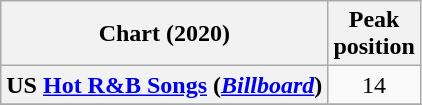<table class="wikitable sortable plainrowheaders" style="text-align:center">
<tr>
<th scope="col">Chart (2020)</th>
<th scope="col">Peak<br>position</th>
</tr>
<tr>
<th scope="row">US <a href='#'>Hot R&B Songs</a> (<em><a href='#'>Billboard</a></em>)</th>
<td>14</td>
</tr>
<tr>
</tr>
</table>
